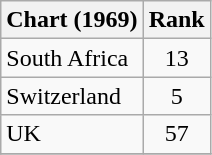<table class="wikitable sortable">
<tr>
<th align="left">Chart (1969)</th>
<th style="text-align:center;">Rank</th>
</tr>
<tr>
<td>South Africa </td>
<td align="center">13</td>
</tr>
<tr>
<td>Switzerland </td>
<td style="text-align:center;">5</td>
</tr>
<tr>
<td>UK</td>
<td style="text-align:center;">57</td>
</tr>
<tr>
</tr>
</table>
